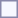<table style="border:1px solid #8888aa; background-color:#f7f8ff; padding:5px; font-size:95%; margin: 0px 12px 12px 0px;">
</table>
